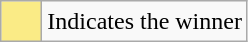<table class="wikitable">
<tr>
<td style="background:#FAEB86; height:20px; width:20px"></td>
<td>Indicates the winner</td>
</tr>
</table>
